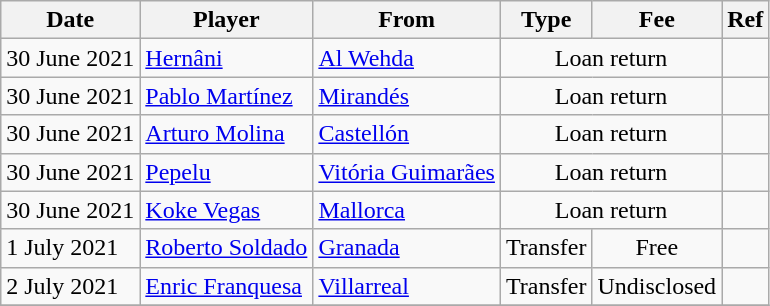<table class="wikitable">
<tr>
<th>Date</th>
<th>Player</th>
<th>From</th>
<th>Type</th>
<th>Fee</th>
<th>Ref</th>
</tr>
<tr>
<td>30 June 2021</td>
<td> <a href='#'>Hernâni</a></td>
<td> <a href='#'>Al Wehda</a></td>
<td align=center colspan=2>Loan return</td>
<td align=center></td>
</tr>
<tr>
<td>30 June 2021</td>
<td> <a href='#'>Pablo Martínez</a></td>
<td><a href='#'>Mirandés</a></td>
<td align=center colspan=2>Loan return</td>
<td align=center></td>
</tr>
<tr>
<td>30 June 2021</td>
<td> <a href='#'>Arturo Molina</a></td>
<td><a href='#'>Castellón</a></td>
<td align=center colspan=2>Loan return</td>
<td align=center></td>
</tr>
<tr>
<td>30 June 2021</td>
<td> <a href='#'>Pepelu</a></td>
<td> <a href='#'>Vitória Guimarães</a></td>
<td align=center colspan=2>Loan return</td>
<td align=center></td>
</tr>
<tr>
<td>30 June 2021</td>
<td> <a href='#'>Koke Vegas</a></td>
<td><a href='#'>Mallorca</a></td>
<td align=center colspan=2>Loan return</td>
<td align=center></td>
</tr>
<tr>
<td>1 July 2021</td>
<td> <a href='#'>Roberto Soldado</a></td>
<td><a href='#'>Granada</a></td>
<td align=center>Transfer</td>
<td align=center>Free</td>
<td align=center></td>
</tr>
<tr>
<td>2 July 2021</td>
<td> <a href='#'>Enric Franquesa</a></td>
<td><a href='#'>Villarreal</a></td>
<td align=center>Transfer</td>
<td align=center>Undisclosed</td>
<td align=center></td>
</tr>
<tr>
</tr>
</table>
